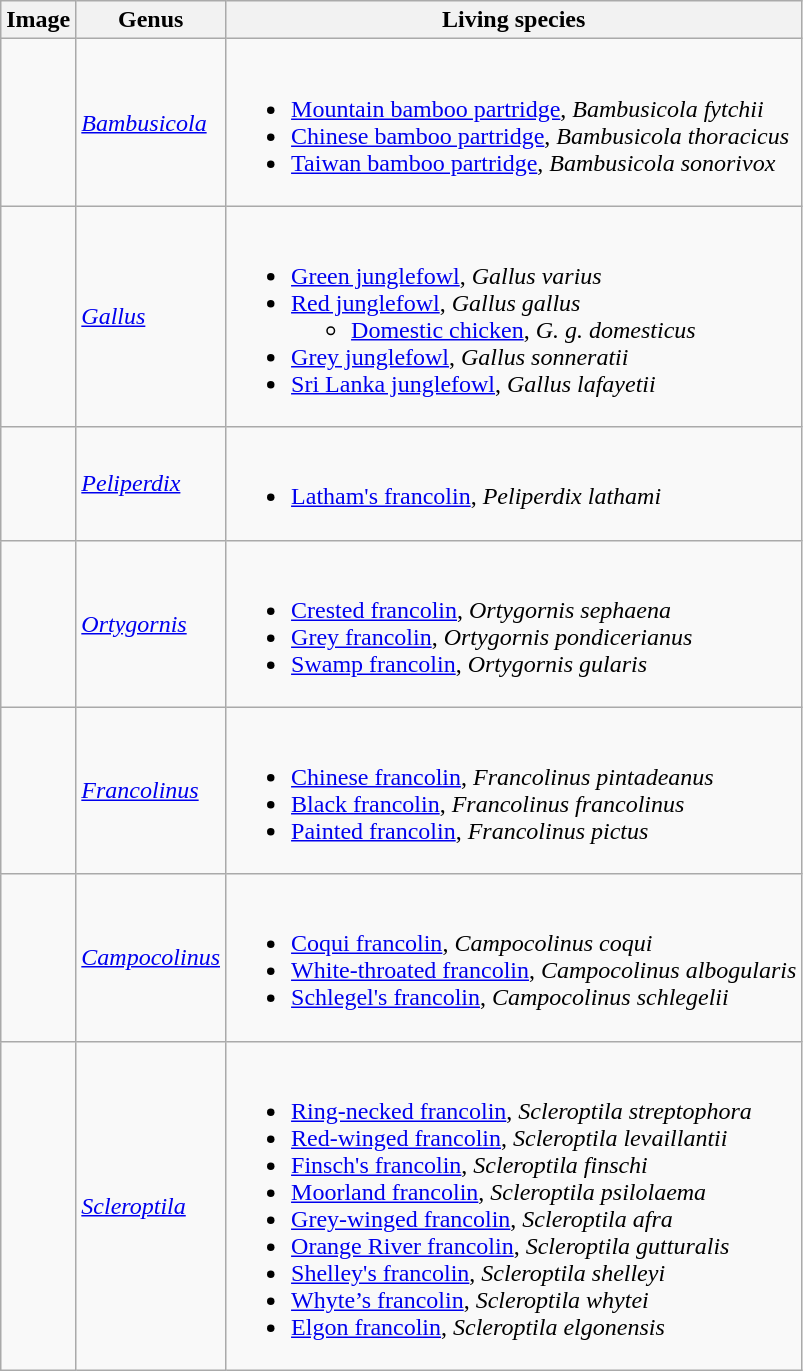<table class="wikitable">
<tr>
<th>Image</th>
<th>Genus</th>
<th>Living species</th>
</tr>
<tr>
<td></td>
<td><em><a href='#'>Bambusicola</a></em> </td>
<td><br><ul><li><a href='#'>Mountain bamboo partridge</a>, <em>Bambusicola fytchii</em></li><li><a href='#'>Chinese bamboo partridge</a>, <em>Bambusicola thoracicus</em></li><li><a href='#'>Taiwan bamboo partridge</a>, <em>Bambusicola sonorivox</em></li></ul></td>
</tr>
<tr>
<td></td>
<td><em><a href='#'>Gallus</a></em> </td>
<td><br><ul><li><a href='#'>Green junglefowl</a>, <em>Gallus varius</em></li><li><a href='#'>Red junglefowl</a>, <em>Gallus gallus</em><ul><li><a href='#'>Domestic chicken</a>, <em>G. g. domesticus</em></li></ul></li><li><a href='#'>Grey junglefowl</a>, <em>Gallus sonneratii</em></li><li><a href='#'>Sri Lanka junglefowl</a>, <em>Gallus lafayetii</em></li></ul></td>
</tr>
<tr>
<td></td>
<td><em><a href='#'>Peliperdix</a></em> </td>
<td><br><ul><li><a href='#'>Latham's francolin</a>, <em>Peliperdix lathami</em></li></ul></td>
</tr>
<tr>
<td></td>
<td><em><a href='#'>Ortygornis</a></em> </td>
<td><br><ul><li><a href='#'>Crested francolin</a>, <em>Ortygornis sephaena</em></li><li><a href='#'>Grey francolin</a>, <em>Ortygornis pondicerianus</em></li><li><a href='#'>Swamp francolin</a>, <em>Ortygornis gularis</em></li></ul></td>
</tr>
<tr>
<td></td>
<td><em><a href='#'>Francolinus</a></em> </td>
<td><br><ul><li><a href='#'>Chinese francolin</a>, <em>Francolinus pintadeanus</em></li><li><a href='#'>Black francolin</a>, <em>Francolinus francolinus</em></li><li><a href='#'>Painted francolin</a>, <em>Francolinus pictus</em></li></ul></td>
</tr>
<tr>
<td></td>
<td><em><a href='#'>Campocolinus</a></em> </td>
<td><br><ul><li><a href='#'>Coqui francolin</a>, <em>Campocolinus coqui</em></li><li><a href='#'>White-throated francolin</a>, <em>Campocolinus albogularis</em></li><li><a href='#'>Schlegel's francolin</a>, <em>Campocolinus schlegelii</em></li></ul></td>
</tr>
<tr>
<td></td>
<td><em><a href='#'>Scleroptila</a></em> </td>
<td><br><ul><li><a href='#'>Ring-necked francolin</a>, <em>Scleroptila streptophora</em></li><li><a href='#'>Red-winged francolin</a>, <em>Scleroptila levaillantii</em></li><li><a href='#'>Finsch's francolin</a>, <em>Scleroptila finschi</em></li><li><a href='#'>Moorland francolin</a>, <em>Scleroptila psilolaema</em></li><li><a href='#'>Grey-winged francolin</a>, <em>Scleroptila afra</em></li><li><a href='#'>Orange River francolin</a>, <em>Scleroptila gutturalis</em></li><li><a href='#'>Shelley's francolin</a>, <em>Scleroptila shelleyi</em></li><li><a href='#'>Whyte’s francolin</a>, <em>Scleroptila whytei</em></li><li><a href='#'>Elgon francolin</a>, <em>Scleroptila elgonensis</em></li></ul></td>
</tr>
</table>
